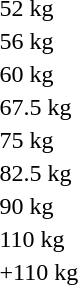<table>
<tr>
<td>52 kg<br></td>
<td></td>
<td></td>
<td></td>
</tr>
<tr>
<td>56 kg<br></td>
<td></td>
<td></td>
<td></td>
</tr>
<tr>
<td>60 kg<br></td>
<td></td>
<td></td>
<td></td>
</tr>
<tr>
<td>67.5 kg<br></td>
<td></td>
<td></td>
<td></td>
</tr>
<tr>
<td>75 kg<br></td>
<td></td>
<td></td>
<td></td>
</tr>
<tr>
<td>82.5 kg<br></td>
<td></td>
<td></td>
<td></td>
</tr>
<tr>
<td>90 kg<br></td>
<td></td>
<td></td>
<td></td>
</tr>
<tr>
<td>110 kg<br></td>
<td></td>
<td></td>
<td></td>
</tr>
<tr>
<td>+110 kg<br></td>
<td></td>
<td></td>
<td></td>
</tr>
</table>
